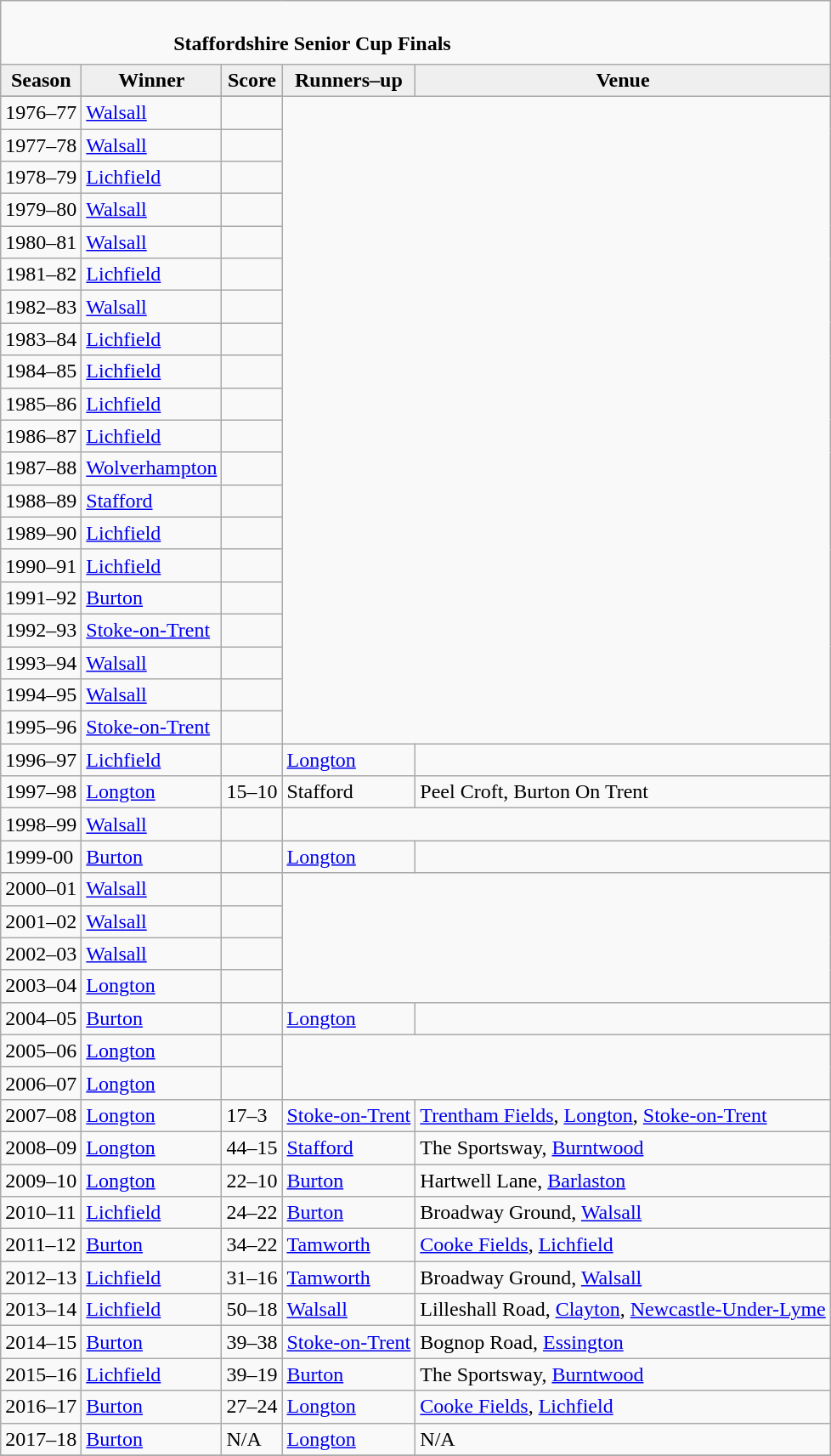<table class="wikitable" style="text-align: left;">
<tr>
<td colspan="5" cellpadding="0" cellspacing="0"><br><table border="0" style="width:100%;" cellpadding="0" cellspacing="0">
<tr>
<td style="width:20%; border:0;"></td>
<td style="border:0;"><strong>Staffordshire Senior Cup Finals</strong></td>
<td style="width:20%; border:0;"></td>
</tr>
</table>
</td>
</tr>
<tr>
<th style="background:#efefef;">Season</th>
<th style="background:#efefef">Winner</th>
<th style="background:#efefef">Score</th>
<th style="background:#efefef;">Runners–up</th>
<th style="background:#efefef;">Venue</th>
</tr>
<tr align=left>
</tr>
<tr>
<td>1976–77</td>
<td><a href='#'>Walsall</a></td>
<td></td>
</tr>
<tr>
<td>1977–78</td>
<td><a href='#'>Walsall</a></td>
<td></td>
</tr>
<tr>
<td>1978–79</td>
<td><a href='#'>Lichfield</a></td>
<td></td>
</tr>
<tr>
<td>1979–80</td>
<td><a href='#'>Walsall</a></td>
<td></td>
</tr>
<tr>
<td>1980–81</td>
<td><a href='#'>Walsall</a></td>
<td></td>
</tr>
<tr>
<td>1981–82</td>
<td><a href='#'>Lichfield</a></td>
<td></td>
</tr>
<tr>
<td>1982–83</td>
<td><a href='#'>Walsall</a></td>
<td></td>
</tr>
<tr>
<td>1983–84</td>
<td><a href='#'>Lichfield</a></td>
<td></td>
</tr>
<tr>
<td>1984–85</td>
<td><a href='#'>Lichfield</a></td>
<td></td>
</tr>
<tr>
<td>1985–86</td>
<td><a href='#'>Lichfield</a></td>
<td></td>
</tr>
<tr>
<td>1986–87</td>
<td><a href='#'>Lichfield</a></td>
<td></td>
</tr>
<tr>
<td>1987–88</td>
<td><a href='#'>Wolverhampton</a></td>
<td></td>
</tr>
<tr>
<td>1988–89</td>
<td><a href='#'>Stafford</a></td>
<td></td>
</tr>
<tr>
<td>1989–90</td>
<td><a href='#'>Lichfield</a></td>
<td></td>
</tr>
<tr>
<td>1990–91</td>
<td><a href='#'>Lichfield</a></td>
<td></td>
</tr>
<tr>
<td>1991–92</td>
<td><a href='#'>Burton</a></td>
<td></td>
</tr>
<tr>
<td>1992–93</td>
<td><a href='#'>Stoke-on-Trent</a></td>
<td></td>
</tr>
<tr>
<td>1993–94</td>
<td><a href='#'>Walsall</a></td>
<td></td>
</tr>
<tr>
<td>1994–95</td>
<td><a href='#'>Walsall</a></td>
<td></td>
</tr>
<tr>
<td>1995–96</td>
<td><a href='#'>Stoke-on-Trent</a></td>
<td></td>
</tr>
<tr>
<td>1996–97</td>
<td><a href='#'>Lichfield</a></td>
<td></td>
<td><a href='#'>Longton</a></td>
<td></td>
</tr>
<tr>
<td>1997–98</td>
<td><a href='#'>Longton</a></td>
<td>15–10</td>
<td>Stafford</td>
<td>Peel Croft, Burton On Trent</td>
</tr>
<tr>
<td>1998–99</td>
<td><a href='#'>Walsall</a></td>
<td></td>
</tr>
<tr>
<td>1999-00</td>
<td><a href='#'>Burton</a></td>
<td></td>
<td><a href='#'>Longton</a></td>
<td></td>
</tr>
<tr>
<td>2000–01</td>
<td><a href='#'>Walsall</a></td>
<td></td>
</tr>
<tr>
<td>2001–02</td>
<td><a href='#'>Walsall</a></td>
<td></td>
</tr>
<tr>
<td>2002–03</td>
<td><a href='#'>Walsall</a></td>
<td></td>
</tr>
<tr>
<td>2003–04</td>
<td><a href='#'>Longton</a></td>
<td></td>
</tr>
<tr>
<td>2004–05</td>
<td><a href='#'>Burton</a></td>
<td></td>
<td><a href='#'>Longton</a></td>
<td></td>
</tr>
<tr>
<td>2005–06</td>
<td><a href='#'>Longton</a></td>
<td></td>
</tr>
<tr>
<td>2006–07</td>
<td><a href='#'>Longton</a></td>
<td></td>
</tr>
<tr>
<td>2007–08</td>
<td><a href='#'>Longton</a></td>
<td>17–3</td>
<td><a href='#'>Stoke-on-Trent</a></td>
<td><a href='#'>Trentham Fields</a>, <a href='#'>Longton</a>, <a href='#'>Stoke-on-Trent</a></td>
</tr>
<tr>
<td>2008–09</td>
<td><a href='#'>Longton</a></td>
<td>44–15</td>
<td><a href='#'>Stafford</a></td>
<td>The Sportsway, <a href='#'>Burntwood</a></td>
</tr>
<tr>
<td>2009–10</td>
<td><a href='#'>Longton</a></td>
<td>22–10</td>
<td><a href='#'>Burton</a></td>
<td>Hartwell Lane, <a href='#'>Barlaston</a></td>
</tr>
<tr>
<td>2010–11</td>
<td><a href='#'>Lichfield</a></td>
<td>24–22</td>
<td><a href='#'>Burton</a></td>
<td>Broadway Ground, <a href='#'>Walsall</a></td>
</tr>
<tr>
<td>2011–12</td>
<td><a href='#'>Burton</a></td>
<td>34–22</td>
<td><a href='#'>Tamworth</a></td>
<td><a href='#'>Cooke Fields</a>, <a href='#'>Lichfield</a></td>
</tr>
<tr>
<td>2012–13</td>
<td><a href='#'>Lichfield</a></td>
<td>31–16</td>
<td><a href='#'>Tamworth</a></td>
<td>Broadway Ground, <a href='#'>Walsall</a></td>
</tr>
<tr>
<td>2013–14</td>
<td><a href='#'>Lichfield</a></td>
<td>50–18</td>
<td><a href='#'>Walsall</a></td>
<td>Lilleshall Road, <a href='#'>Clayton</a>, <a href='#'>Newcastle-Under-Lyme</a></td>
</tr>
<tr>
<td>2014–15</td>
<td><a href='#'>Burton</a></td>
<td>39–38</td>
<td><a href='#'>Stoke-on-Trent</a></td>
<td>Bognop Road, <a href='#'>Essington</a></td>
</tr>
<tr>
<td>2015–16</td>
<td><a href='#'>Lichfield</a></td>
<td>39–19</td>
<td><a href='#'>Burton</a></td>
<td>The Sportsway, <a href='#'>Burntwood</a></td>
</tr>
<tr>
<td>2016–17</td>
<td><a href='#'>Burton</a></td>
<td>27–24</td>
<td><a href='#'>Longton</a></td>
<td><a href='#'>Cooke Fields</a>, <a href='#'>Lichfield</a></td>
</tr>
<tr>
<td>2017–18</td>
<td><a href='#'>Burton</a></td>
<td>N/A</td>
<td><a href='#'>Longton</a></td>
<td>N/A</td>
</tr>
<tr>
</tr>
</table>
